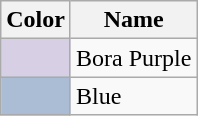<table class="wikitable">
<tr>
<th>Color</th>
<th>Name</th>
</tr>
<tr>
<td bgcolor="d7d0e4"></td>
<td>Bora Purple</td>
</tr>
<tr>
<td bgcolor="abbcd5"></td>
<td>Blue</td>
</tr>
</table>
